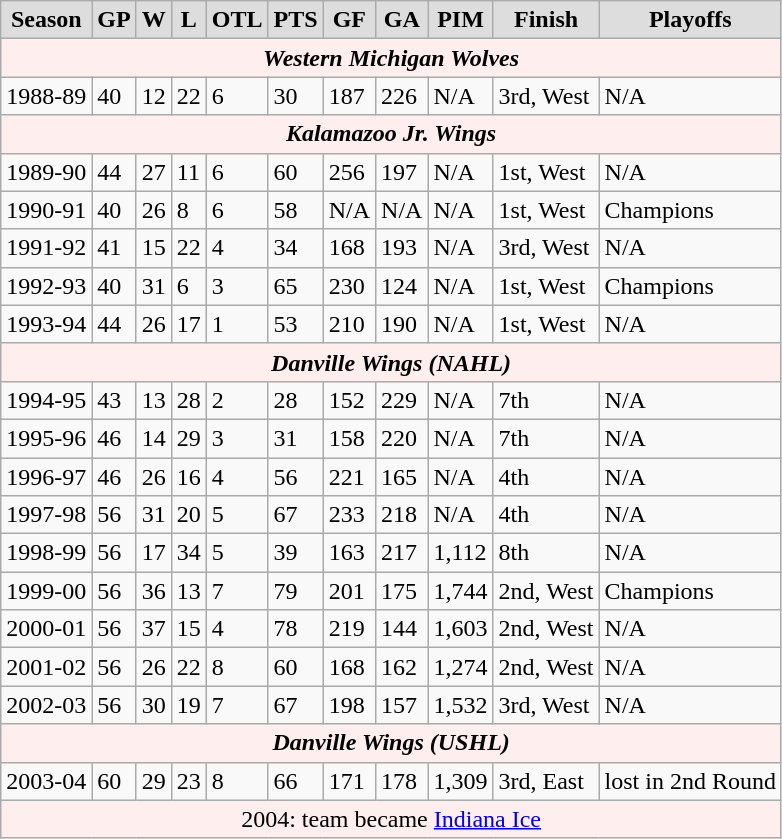<table class="wikitable">
<tr align="center" style="font-weight:bold; background-color:#dddddd;">
<td [>Season</td>
<td>GP</td>
<td>W</td>
<td>L</td>
<td>OTL</td>
<td>PTS</td>
<td>GF</td>
<td>GA</td>
<td>PIM</td>
<td>Finish</td>
<td>Playoffs</td>
</tr>
<tr align="center"  bgcolor="#ffeeee">
<td colspan="11"><strong><em>Western Michigan Wolves</em></strong></td>
</tr>
<tr>
<td [>1988-89</td>
<td>40</td>
<td>12</td>
<td>22</td>
<td>6</td>
<td>30</td>
<td>187</td>
<td>226</td>
<td>N/A</td>
<td>3rd, West</td>
<td>N/A</td>
</tr>
<tr align="center"  bgcolor="#ffeeee">
<td colspan="11"><strong><em>Kalamazoo Jr. Wings</em></strong></td>
</tr>
<tr>
<td [>1989-90</td>
<td>44</td>
<td>27</td>
<td>11</td>
<td>6</td>
<td>60</td>
<td>256</td>
<td>197</td>
<td>N/A</td>
<td>1st, West</td>
<td>N/A</td>
</tr>
<tr>
<td [>1990-91</td>
<td>40</td>
<td>26</td>
<td>8</td>
<td>6</td>
<td>58</td>
<td>N/A</td>
<td>N/A</td>
<td>N/A</td>
<td>1st, West</td>
<td>Champions</td>
</tr>
<tr>
<td [>1991-92</td>
<td>41</td>
<td>15</td>
<td>22</td>
<td>4</td>
<td>34</td>
<td>168</td>
<td>193</td>
<td>N/A</td>
<td>3rd, West</td>
<td>N/A</td>
</tr>
<tr>
<td [>1992-93</td>
<td>40</td>
<td>31</td>
<td>6</td>
<td>3</td>
<td>65</td>
<td>230</td>
<td>124</td>
<td>N/A</td>
<td>1st, West</td>
<td>Champions</td>
</tr>
<tr>
<td [>1993-94</td>
<td>44</td>
<td>26</td>
<td>17</td>
<td>1</td>
<td>53</td>
<td>210</td>
<td>190</td>
<td>N/A</td>
<td>1st, West</td>
<td>N/A</td>
</tr>
<tr align="center"  bgcolor="#ffeeee">
<td colspan="11"><strong><em>Danville Wings (NAHL)</em></strong></td>
</tr>
<tr>
<td [>1994-95</td>
<td>43</td>
<td>13</td>
<td>28</td>
<td>2</td>
<td>28</td>
<td>152</td>
<td>229</td>
<td>N/A</td>
<td>7th</td>
<td>N/A</td>
</tr>
<tr>
<td [>1995-96</td>
<td>46</td>
<td>14</td>
<td>29</td>
<td>3</td>
<td>31</td>
<td>158</td>
<td>220</td>
<td>N/A</td>
<td>7th</td>
<td>N/A</td>
</tr>
<tr>
<td [>1996-97</td>
<td>46</td>
<td>26</td>
<td>16</td>
<td>4</td>
<td>56</td>
<td>221</td>
<td>165</td>
<td>N/A</td>
<td>4th</td>
<td>N/A</td>
</tr>
<tr>
<td [>1997-98</td>
<td>56</td>
<td>31</td>
<td>20</td>
<td>5</td>
<td>67</td>
<td>233</td>
<td>218</td>
<td>N/A</td>
<td>4th</td>
<td>N/A</td>
</tr>
<tr>
<td [>1998-99</td>
<td>56</td>
<td>17</td>
<td>34</td>
<td>5</td>
<td>39</td>
<td>163</td>
<td>217</td>
<td>1,112</td>
<td>8th</td>
<td>N/A</td>
</tr>
<tr>
<td [>1999-00</td>
<td>56</td>
<td>36</td>
<td>13</td>
<td>7</td>
<td>79</td>
<td>201</td>
<td>175</td>
<td>1,744</td>
<td>2nd, West</td>
<td>Champions</td>
</tr>
<tr>
<td [>2000-01</td>
<td>56</td>
<td>37</td>
<td>15</td>
<td>4</td>
<td>78</td>
<td>219</td>
<td>144</td>
<td>1,603</td>
<td>2nd, West</td>
<td>N/A</td>
</tr>
<tr>
<td [>2001-02</td>
<td>56</td>
<td>26</td>
<td>22</td>
<td>8</td>
<td>60</td>
<td>168</td>
<td>162</td>
<td>1,274</td>
<td>2nd, West</td>
<td>N/A</td>
</tr>
<tr>
<td [>2002-03</td>
<td>56</td>
<td>30</td>
<td>19</td>
<td>7</td>
<td>67</td>
<td>198</td>
<td>157</td>
<td>1,532</td>
<td>3rd, West</td>
<td>N/A</td>
</tr>
<tr align="center"  bgcolor="#ffeeee">
<td colspan="11"><strong><em>Danville Wings (USHL)</em></strong></td>
</tr>
<tr>
<td [>2003-04</td>
<td>60</td>
<td>29</td>
<td>23</td>
<td>8</td>
<td>66</td>
<td>171</td>
<td>178</td>
<td>1,309</td>
<td>3rd, East</td>
<td>lost in 2nd Round</td>
</tr>
<tr align="center"  bgcolor="#ffeeee">
<td colspan="11">2004: team became <a href='#'>Indiana Ice</a></td>
</tr>
</table>
